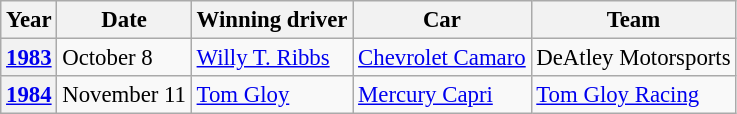<table class="wikitable" style="font-size: 95%;">
<tr>
<th>Year</th>
<th>Date</th>
<th>Winning driver</th>
<th>Car</th>
<th>Team</th>
</tr>
<tr>
<th><a href='#'>1983</a></th>
<td>October 8</td>
<td> <a href='#'>Willy T. Ribbs</a></td>
<td><a href='#'>Chevrolet Camaro</a></td>
<td>DeAtley Motorsports</td>
</tr>
<tr>
<th><a href='#'>1984</a></th>
<td>November 11</td>
<td> <a href='#'>Tom Gloy</a></td>
<td><a href='#'>Mercury Capri</a></td>
<td><a href='#'>Tom Gloy Racing</a></td>
</tr>
</table>
